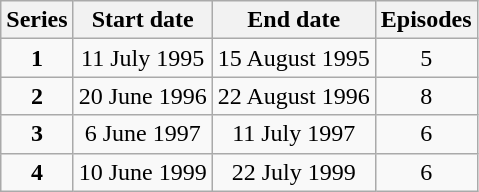<table class="wikitable" style="text-align:center;">
<tr>
<th>Series</th>
<th>Start date</th>
<th>End date</th>
<th>Episodes</th>
</tr>
<tr>
<td><strong>1</strong></td>
<td>11 July 1995</td>
<td>15 August 1995</td>
<td>5</td>
</tr>
<tr>
<td><strong>2</strong></td>
<td>20 June 1996</td>
<td>22 August 1996</td>
<td>8</td>
</tr>
<tr>
<td><strong>3</strong></td>
<td>6 June 1997</td>
<td>11 July 1997</td>
<td>6</td>
</tr>
<tr>
<td><strong>4</strong></td>
<td>10 June 1999</td>
<td>22 July 1999</td>
<td>6</td>
</tr>
</table>
